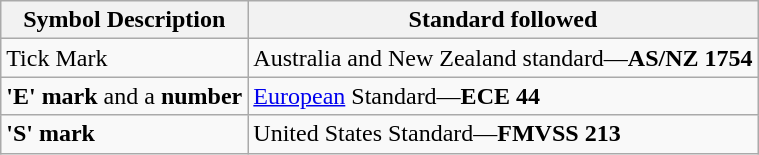<table class="wikitable">
<tr>
<th>Symbol Description</th>
<th>Standard followed</th>
</tr>
<tr>
<td>Tick Mark</td>
<td>Australia and New Zealand standard—<strong>AS/NZ 1754</strong></td>
</tr>
<tr>
<td><strong>'E' mark</strong> and a <strong>number</strong></td>
<td><a href='#'>European</a> Standard—<strong>ECE 44</strong></td>
</tr>
<tr>
<td><strong>'S' mark</strong></td>
<td>United States Standard—<strong>FMVSS 213</strong></td>
</tr>
</table>
